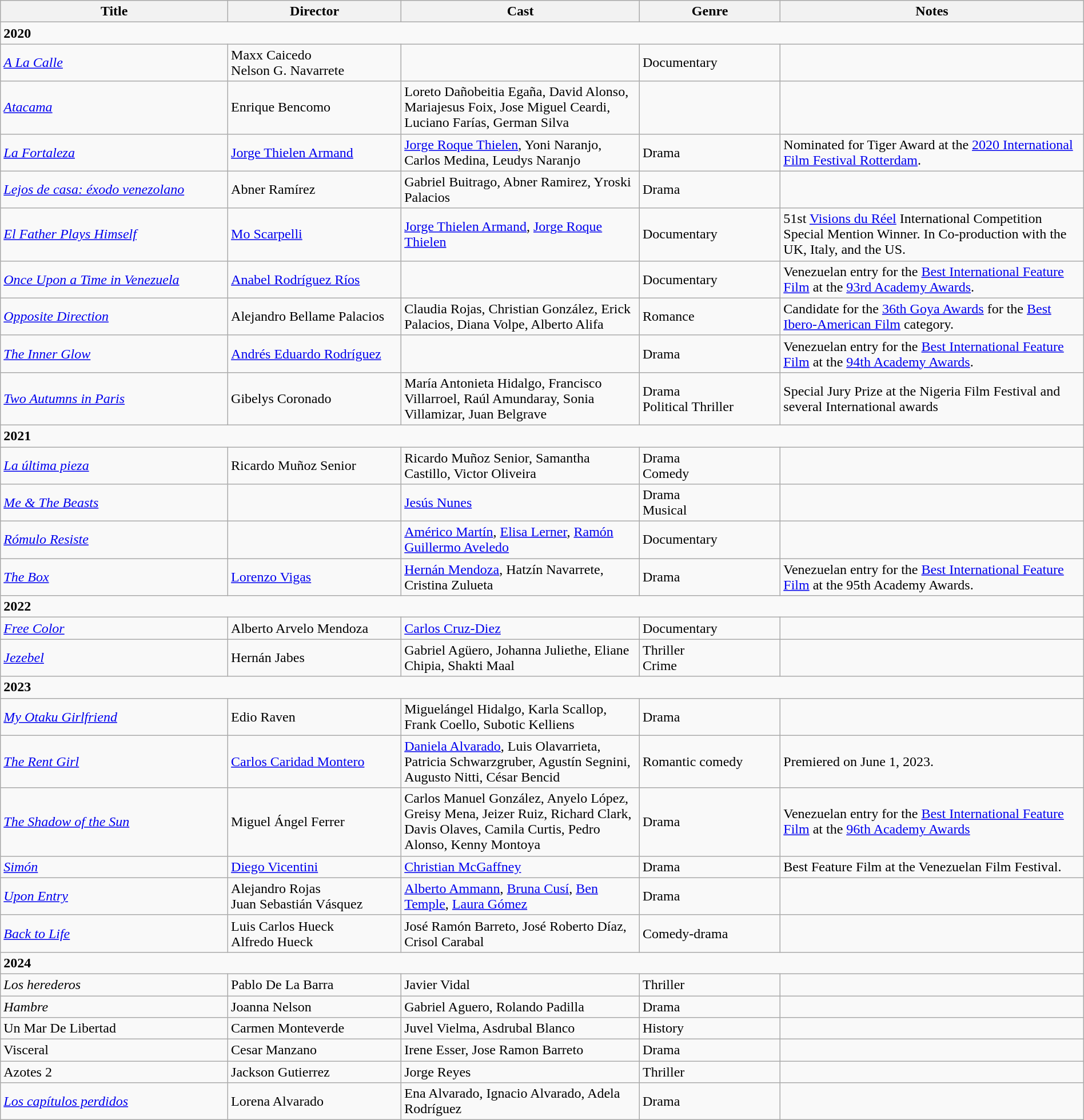<table class="wikitable" width="100%">
<tr>
<th width="21%">Title</th>
<th width="16%">Director</th>
<th width="22%">Cast</th>
<th width="13%">Genre</th>
<th width="28%">Notes</th>
</tr>
<tr>
<td colspan="7" ><strong>2020</strong></td>
</tr>
<tr>
<td><em><a href='#'>A La Calle</a></em></td>
<td>Maxx Caicedo<br>Nelson G. Navarrete</td>
<td></td>
<td>Documentary</td>
<td></td>
</tr>
<tr>
<td><em><a href='#'>Atacama</a></em></td>
<td>Enrique Bencomo</td>
<td>Loreto Dañobeitia Egaña, David Alonso, Mariajesus Foix, Jose Miguel Ceardi, Luciano Farías, German Silva</td>
<td></td>
<td></td>
</tr>
<tr>
<td><em><a href='#'>La Fortaleza</a></em></td>
<td><a href='#'>Jorge Thielen Armand</a></td>
<td><a href='#'>Jorge Roque Thielen</a>, Yoni Naranjo, Carlos Medina, Leudys Naranjo</td>
<td>Drama</td>
<td>Nominated for Tiger Award at the <a href='#'>2020 International Film Festival Rotterdam</a>.</td>
</tr>
<tr>
<td><em><a href='#'>Lejos de casa: éxodo venezolano</a></em></td>
<td>Abner Ramírez</td>
<td>Gabriel Buitrago, Abner Ramirez, Yroski Palacios</td>
<td>Drama</td>
<td></td>
</tr>
<tr>
<td><em><a href='#'>El Father Plays Himself</a></em></td>
<td><a href='#'>Mo Scarpelli</a></td>
<td><a href='#'>Jorge Thielen Armand</a>, <a href='#'>Jorge Roque Thielen</a></td>
<td>Documentary</td>
<td>51st <a href='#'>Visions du Réel</a> International Competition Special Mention Winner. In Co-production with the UK, Italy, and the US.</td>
</tr>
<tr>
<td><em><a href='#'>Once Upon a Time in Venezuela</a></em></td>
<td><a href='#'>Anabel Rodríguez Ríos</a></td>
<td></td>
<td>Documentary</td>
<td>Venezuelan entry for the <a href='#'>Best International Feature Film</a> at the <a href='#'>93rd Academy Awards</a>.</td>
</tr>
<tr>
<td><em><a href='#'>Opposite Direction</a></em></td>
<td>Alejandro Bellame Palacios</td>
<td>Claudia Rojas, Christian González, Erick Palacios, Diana Volpe, Alberto Alifa</td>
<td>Romance</td>
<td>Candidate for the <a href='#'>36th Goya Awards</a> for the <a href='#'>Best Ibero-American Film</a> category.</td>
</tr>
<tr>
<td><em><a href='#'>The Inner Glow</a></em></td>
<td><a href='#'>Andrés Eduardo Rodríguez</a></td>
<td></td>
<td>Drama</td>
<td>Venezuelan entry for the <a href='#'>Best International Feature Film</a> at the <a href='#'>94th Academy Awards</a>.</td>
</tr>
<tr>
<td><em><a href='#'>Two Autumns in Paris</a></em></td>
<td>Gibelys Coronado</td>
<td>María Antonieta Hidalgo, Francisco Villarroel, Raúl Amundaray, Sonia Villamizar, Juan Belgrave</td>
<td>Drama<br>Political Thriller</td>
<td>Special Jury Prize at the Nigeria Film Festival and several International awards</td>
</tr>
<tr>
<td colspan="7" ><strong>2021</strong></td>
</tr>
<tr>
<td><em><a href='#'>La última pieza</a></em></td>
<td>Ricardo Muñoz Senior</td>
<td>Ricardo Muñoz Senior, Samantha Castillo, Victor Oliveira</td>
<td>Drama<br>Comedy</td>
<td></td>
</tr>
<tr>
<td><em><a href='#'>Me & The Beasts</a></em></td>
<td></td>
<td><a href='#'>Jesús Nunes</a></td>
<td>Drama<br>Musical</td>
<td></td>
</tr>
<tr>
<td><em><a href='#'>Rómulo Resiste</a></em></td>
<td></td>
<td><a href='#'>Américo Martín</a>, <a href='#'>Elisa Lerner</a>, <a href='#'>Ramón Guillermo Aveledo</a></td>
<td>Documentary</td>
<td></td>
</tr>
<tr>
<td><em><a href='#'>The Box</a></em></td>
<td><a href='#'>Lorenzo Vigas</a></td>
<td><a href='#'>Hernán Mendoza</a>, Hatzín Navarrete, Cristina Zulueta</td>
<td>Drama</td>
<td>Venezuelan entry for the <a href='#'>Best International Feature Film</a> at the 95th Academy Awards.</td>
</tr>
<tr>
<td colspan="7" ><strong>2022</strong></td>
</tr>
<tr>
<td><em><a href='#'>Free Color</a></em></td>
<td>Alberto Arvelo Mendoza</td>
<td><a href='#'>Carlos Cruz-Diez</a></td>
<td>Documentary</td>
<td></td>
</tr>
<tr>
<td><em><a href='#'>Jezebel</a></em></td>
<td>Hernán Jabes</td>
<td>Gabriel Agüero, Johanna Juliethe, Eliane Chipia, Shakti Maal</td>
<td>Thriller<br>Crime</td>
<td></td>
</tr>
<tr>
<td colspan="7" ><strong>2023</strong></td>
</tr>
<tr>
<td><em><a href='#'>My Otaku Girlfriend</a></em></td>
<td>Edio Raven</td>
<td>Miguelángel Hidalgo, Karla Scallop, Frank Coello, Subotic Kelliens</td>
<td>Drama</td>
<td></td>
</tr>
<tr>
<td><em><a href='#'>The Rent Girl</a></em></td>
<td><a href='#'>Carlos Caridad Montero</a></td>
<td><a href='#'>Daniela Alvarado</a>, Luis Olavarrieta, Patricia Schwarzgruber, Agustín Segnini, Augusto Nitti, César Bencid</td>
<td>Romantic comedy</td>
<td>Premiered on June 1, 2023.</td>
</tr>
<tr>
<td><em><a href='#'>The Shadow of the Sun</a></em></td>
<td>Miguel Ángel Ferrer</td>
<td>Carlos Manuel González, Anyelo López, Greisy Mena, Jeizer Ruiz, Richard Clark, Davis Olaves, Camila Curtis, Pedro Alonso, Kenny Montoya</td>
<td>Drama</td>
<td>Venezuelan entry for the <a href='#'>Best International Feature Film</a> at the <a href='#'>96th Academy Awards</a></td>
</tr>
<tr>
<td><em><a href='#'>Simón</a></em></td>
<td><a href='#'>Diego Vicentini</a></td>
<td><a href='#'>Christian McGaffney</a></td>
<td>Drama</td>
<td>Best Feature Film at the Venezuelan Film Festival.</td>
</tr>
<tr>
<td><em><a href='#'>Upon Entry</a></em></td>
<td>Alejandro Rojas<br>Juan Sebastián Vásquez</td>
<td><a href='#'>Alberto Ammann</a>, <a href='#'>Bruna Cusí</a>, <a href='#'>Ben Temple</a>, <a href='#'>Laura Gómez</a></td>
<td>Drama</td>
<td></td>
</tr>
<tr>
<td><em><a href='#'>Back to Life</a></em></td>
<td>Luis Carlos Hueck<br>Alfredo Hueck</td>
<td>José Ramón Barreto, José Roberto Díaz, Crisol Carabal</td>
<td>Comedy-drama</td>
<td></td>
</tr>
<tr>
<td colspan="7" ><strong>2024</strong></td>
</tr>
<tr>
<td><em>Los herederos</em></td>
<td>Pablo De La Barra</td>
<td>Javier Vidal</td>
<td>Thriller</td>
<td></td>
</tr>
<tr>
<td><em>Hambre</em></td>
<td>Joanna Nelson</td>
<td>Gabriel Aguero, Rolando Padilla</td>
<td>Drama</td>
<td></td>
</tr>
<tr>
<td>Un Mar De Libertad</td>
<td>Carmen Monteverde</td>
<td>Juvel Vielma, Asdrubal Blanco</td>
<td>History</td>
<td></td>
</tr>
<tr>
<td>Visceral</td>
<td>Cesar Manzano</td>
<td>Irene Esser, Jose Ramon Barreto</td>
<td>Drama</td>
<td></td>
</tr>
<tr>
<td>Azotes 2</td>
<td>Jackson Gutierrez</td>
<td>Jorge Reyes</td>
<td>Thriller</td>
<td></td>
</tr>
<tr>
<td><a href='#'><em>Los capítulos perdidos</em></a></td>
<td>Lorena Alvarado</td>
<td>Ena Alvarado, Ignacio Alvarado, Adela Rodríguez</td>
<td>Drama</td>
<td></td>
</tr>
</table>
